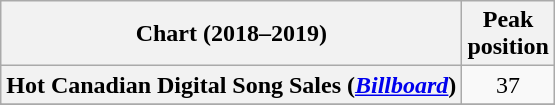<table class="wikitable sortable plainrowheaders" style="text-align:center">
<tr>
<th scope="col">Chart (2018–2019)</th>
<th scope="col">Peak<br>position</th>
</tr>
<tr>
<th scope="row">Hot Canadian Digital Song Sales (<em><a href='#'>Billboard</a></em>)</th>
<td>37</td>
</tr>
<tr>
</tr>
<tr>
</tr>
<tr>
</tr>
</table>
